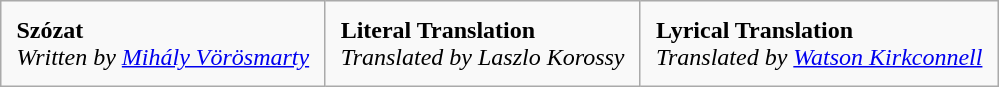<table class="wikitable">
<tr>
<td style="padding:10px;vertical-align:top"><strong>Szózat</strong><br><em>Written by <a href='#'>Mihály Vörösmarty</a></em></td>
<td style="padding:10px;vertical-align:top"><strong>Literal Translation</strong><br><em>Translated by Laszlo Korossy</em></td>
<td style="padding:10px;vertical-align:top"><strong>Lyrical Translation</strong><br><em>Translated by <a href='#'>Watson Kirkconnell</a></em></td>
</tr>
</table>
